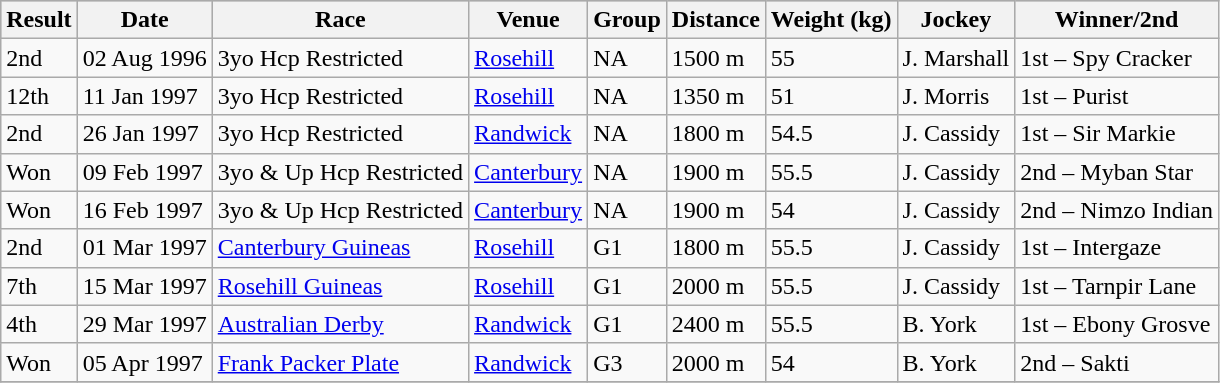<table class="wikitable">
<tr style="background:silver; color:black;">
<th>Result</th>
<th>Date</th>
<th>Race</th>
<th>Venue</th>
<th>Group</th>
<th>Distance</th>
<th>Weight (kg)</th>
<th>Jockey</th>
<th>Winner/2nd</th>
</tr>
<tr>
<td>2nd</td>
<td>02 Aug 1996</td>
<td>3yo Hcp Restricted</td>
<td><a href='#'>Rosehill</a></td>
<td>NA</td>
<td>1500 m</td>
<td>55</td>
<td>J. Marshall</td>
<td>1st – Spy Cracker</td>
</tr>
<tr>
<td>12th</td>
<td>11 Jan 1997</td>
<td>3yo Hcp Restricted</td>
<td><a href='#'>Rosehill</a></td>
<td>NA</td>
<td>1350 m</td>
<td>51</td>
<td>J. Morris</td>
<td>1st – Purist</td>
</tr>
<tr>
<td>2nd</td>
<td>26 Jan 1997</td>
<td>3yo Hcp Restricted</td>
<td><a href='#'>Randwick</a></td>
<td>NA</td>
<td>1800 m</td>
<td>54.5</td>
<td>J. Cassidy</td>
<td>1st – Sir Markie</td>
</tr>
<tr>
<td>Won</td>
<td>09 Feb 1997</td>
<td>3yo & Up Hcp Restricted</td>
<td><a href='#'>Canterbury</a></td>
<td>NA</td>
<td>1900 m</td>
<td>55.5</td>
<td>J. Cassidy</td>
<td>2nd – Myban Star</td>
</tr>
<tr>
<td>Won</td>
<td>16 Feb 1997</td>
<td>3yo & Up Hcp Restricted</td>
<td><a href='#'>Canterbury</a></td>
<td>NA</td>
<td>1900 m</td>
<td>54</td>
<td>J. Cassidy</td>
<td>2nd – Nimzo Indian</td>
</tr>
<tr>
<td>2nd</td>
<td>01 Mar 1997</td>
<td><a href='#'>Canterbury Guineas</a></td>
<td><a href='#'>Rosehill</a></td>
<td>G1</td>
<td>1800 m</td>
<td>55.5</td>
<td>J. Cassidy</td>
<td>1st – Intergaze</td>
</tr>
<tr>
<td>7th</td>
<td>15 Mar 1997</td>
<td><a href='#'>Rosehill Guineas</a></td>
<td><a href='#'>Rosehill</a></td>
<td>G1</td>
<td>2000 m</td>
<td>55.5</td>
<td>J. Cassidy</td>
<td>1st – Tarnpir Lane</td>
</tr>
<tr>
<td>4th</td>
<td>29 Mar 1997</td>
<td><a href='#'>Australian Derby</a></td>
<td><a href='#'>Randwick</a></td>
<td>G1</td>
<td>2400 m</td>
<td>55.5</td>
<td>B. York</td>
<td>1st – Ebony Grosve</td>
</tr>
<tr>
<td>Won</td>
<td>05 Apr 1997</td>
<td><a href='#'>Frank Packer Plate</a></td>
<td><a href='#'>Randwick</a></td>
<td>G3</td>
<td>2000 m</td>
<td>54</td>
<td>B. York</td>
<td>2nd – Sakti</td>
</tr>
<tr>
</tr>
</table>
